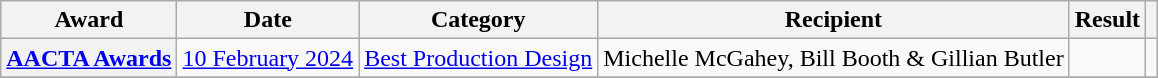<table class="wikitable sortable plainrowheaders">
<tr>
<th>Award</th>
<th>Date</th>
<th>Category</th>
<th>Recipient</th>
<th>Result</th>
<th></th>
</tr>
<tr>
<th scope="row"><a href='#'>AACTA Awards</a></th>
<td><a href='#'>10 February 2024</a></td>
<td><a href='#'>Best Production Design</a></td>
<td>Michelle McGahey, Bill Booth & Gillian Butler</td>
<td></td>
<td align="center" rowspan="1"></td>
</tr>
<tr>
</tr>
</table>
